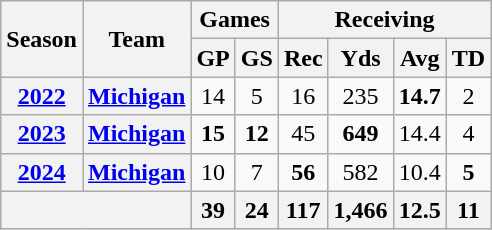<table class="wikitable" style="text-align:center;">
<tr>
<th rowspan="2">Season</th>
<th rowspan="2">Team</th>
<th colspan="2">Games</th>
<th colspan="4 ">Receiving</th>
</tr>
<tr>
<th>GP</th>
<th>GS</th>
<th>Rec</th>
<th>Yds</th>
<th>Avg</th>
<th>TD</th>
</tr>
<tr>
<th><a href='#'>2022</a></th>
<th><a href='#'>Michigan</a></th>
<td>14</td>
<td>5</td>
<td>16</td>
<td>235</td>
<td><strong>14.7</strong></td>
<td>2</td>
</tr>
<tr>
<th><a href='#'>2023</a></th>
<th><a href='#'>Michigan</a></th>
<td><strong>15</strong></td>
<td><strong>12</strong></td>
<td>45</td>
<td><strong>649</strong></td>
<td>14.4</td>
<td>4</td>
</tr>
<tr>
<th><a href='#'>2024</a></th>
<th><a href='#'>Michigan</a></th>
<td>10</td>
<td>7</td>
<td><strong>56</strong></td>
<td>582</td>
<td>10.4</td>
<td><strong>5</strong></td>
</tr>
<tr>
<th colspan="2"></th>
<th>39</th>
<th>24</th>
<th>117</th>
<th>1,466</th>
<th>12.5</th>
<th>11</th>
</tr>
</table>
